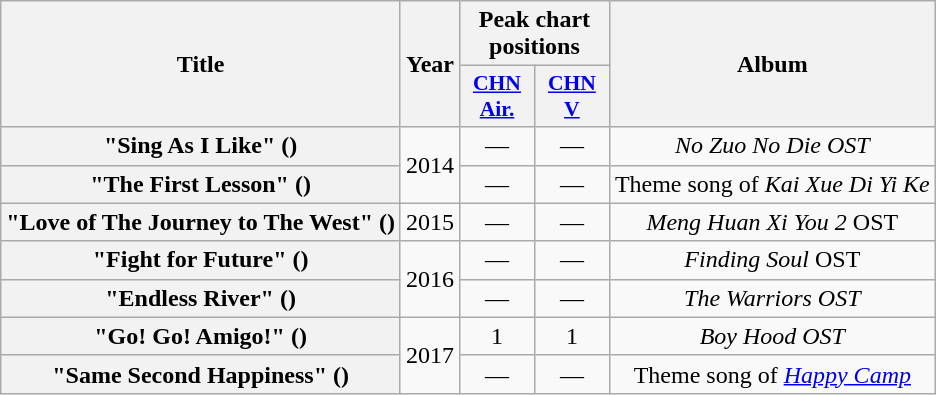<table class="wikitable plainrowheaders" style="text-align:center;">
<tr>
<th rowspan="2" scope="col">Title</th>
<th rowspan="2" scope="col">Year</th>
<th colspan="2">Peak chart positions</th>
<th rowspan="2" scope="col">Album</th>
</tr>
<tr>
<th scope="col" style="width:3em;font-size:90%;"><a href='#'>CHN Air.</a><br></th>
<th scope="col" style="width:3em;font-size:90%;"><a href='#'>CHN V</a><br></th>
</tr>
<tr>
<th scope="row">"Sing As I Like" ()</th>
<td rowspan="2">2014</td>
<td>—</td>
<td>—</td>
<td><em>No Zuo No Die OST</em></td>
</tr>
<tr>
<th scope="row">"The First Lesson" ()</th>
<td>—</td>
<td>—</td>
<td>Theme song of <em>Kai Xue Di Yi Ke</em></td>
</tr>
<tr>
<th scope="row">"Love of The Journey to The West" ()</th>
<td>2015</td>
<td>—</td>
<td>—</td>
<td><em>Meng Huan Xi You 2</em> OST</td>
</tr>
<tr>
<th scope="row">"Fight for Future" ()</th>
<td rowspan="2">2016</td>
<td>—</td>
<td>—</td>
<td><em>Finding Soul</em> OST</td>
</tr>
<tr>
<th scope="row">"Endless River" ()</th>
<td>—</td>
<td>—</td>
<td><em>The Warriors OST</em></td>
</tr>
<tr>
<th scope="row">"Go! Go! Amigo!" ()</th>
<td rowspan="2">2017</td>
<td>1</td>
<td>1</td>
<td><em>Boy Hood OST</em></td>
</tr>
<tr>
<th scope="row">"Same Second Happiness" ()</th>
<td>—</td>
<td>—</td>
<td>Theme song of <em><a href='#'>Happy Camp</a></em></td>
</tr>
</table>
